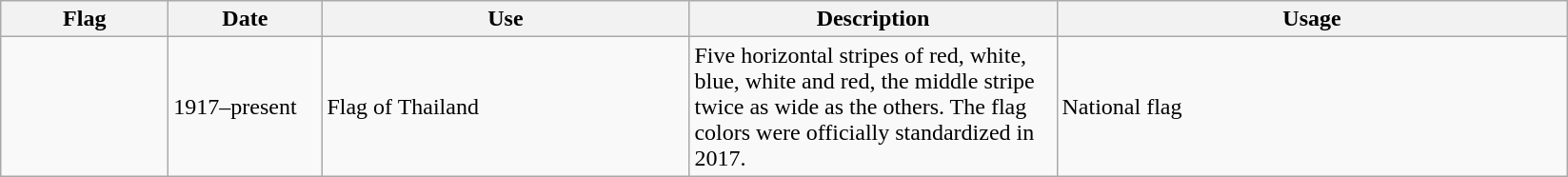<table class="wikitable">
<tr>
<th width="110">Flag</th>
<th width="100">Date</th>
<th width="250">Use</th>
<th width="250">Description</th>
<th width="350">Usage</th>
</tr>
<tr>
<td></td>
<td>1917–present</td>
<td>Flag of Thailand</td>
<td>Five horizontal stripes of red, white, blue, white and red, the middle stripe twice as wide as the others. The flag colors were officially standardized in 2017.</td>
<td>National flag</td>
</tr>
</table>
